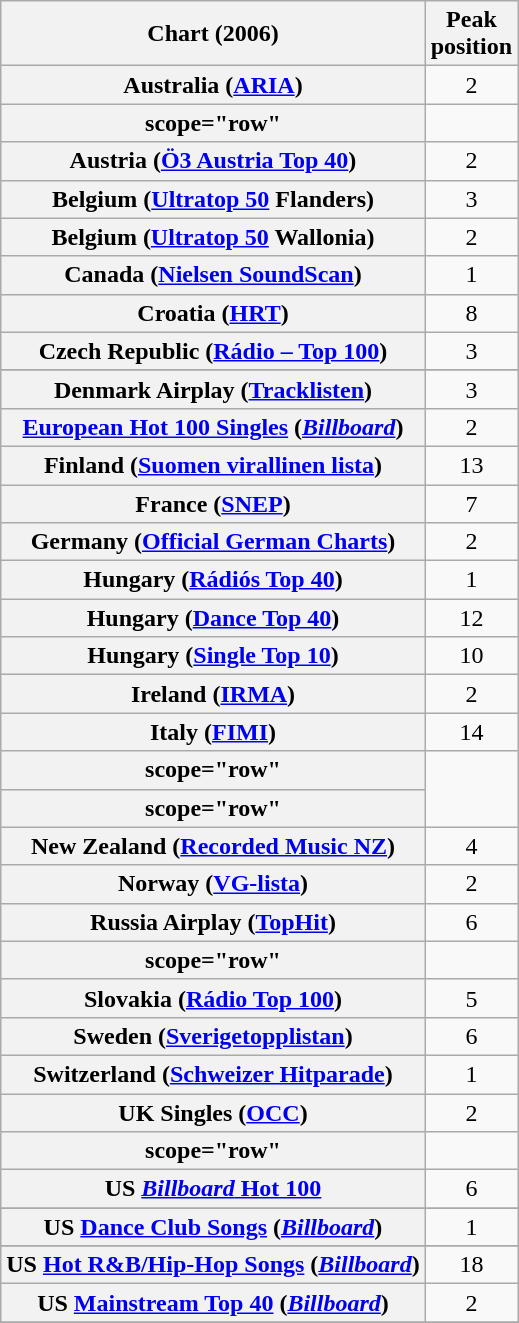<table class="wikitable plainrowheaders sortable" style="text-align:center">
<tr>
<th scope="col">Chart (2006)</th>
<th scope="col">Peak<br>position</th>
</tr>
<tr>
<th scope="row">Australia (<a href='#'>ARIA</a>)</th>
<td>2</td>
</tr>
<tr>
<th>scope="row" </th>
</tr>
<tr>
<th scope="row">Austria (<a href='#'>Ö3 Austria Top 40</a>)</th>
<td>2</td>
</tr>
<tr>
<th scope="row">Belgium (<a href='#'>Ultratop 50</a> Flanders)</th>
<td>3</td>
</tr>
<tr>
<th scope="row">Belgium (<a href='#'>Ultratop 50</a> Wallonia)</th>
<td>2</td>
</tr>
<tr>
<th scope="row">Canada (<a href='#'>Nielsen SoundScan</a>)</th>
<td>1</td>
</tr>
<tr>
<th scope="row">Croatia (<a href='#'>HRT</a>)</th>
<td>8</td>
</tr>
<tr>
<th scope="row">Czech Republic (<a href='#'>Rádio – Top 100</a>)</th>
<td>3</td>
</tr>
<tr>
</tr>
<tr>
<th scope="row">Denmark Airplay (<a href='#'>Tracklisten</a>)</th>
<td>3</td>
</tr>
<tr>
<th scope="row"><a href='#'>European Hot 100 Singles</a> (<em><a href='#'>Billboard</a></em>)</th>
<td>2</td>
</tr>
<tr>
<th scope="row">Finland (<a href='#'>Suomen virallinen lista</a>)</th>
<td>13</td>
</tr>
<tr>
<th scope="row">France (<a href='#'>SNEP</a>)</th>
<td>7</td>
</tr>
<tr>
<th scope="row">Germany (<a href='#'>Official German Charts</a>)</th>
<td>2</td>
</tr>
<tr>
<th scope="row">Hungary (<a href='#'>Rádiós Top 40</a>)</th>
<td>1</td>
</tr>
<tr>
<th scope="row">Hungary (<a href='#'>Dance Top 40</a>)</th>
<td>12</td>
</tr>
<tr>
<th scope="row">Hungary (<a href='#'>Single Top 10</a>)</th>
<td>10</td>
</tr>
<tr>
<th scope="row">Ireland (<a href='#'>IRMA</a>)</th>
<td>2</td>
</tr>
<tr>
<th scope="row">Italy (<a href='#'>FIMI</a>)</th>
<td>14</td>
</tr>
<tr>
<th>scope="row" </th>
</tr>
<tr>
<th>scope="row" </th>
</tr>
<tr>
<th scope="row">New Zealand (<a href='#'>Recorded Music NZ</a>)</th>
<td>4</td>
</tr>
<tr>
<th scope="row">Norway (<a href='#'>VG-lista</a>)</th>
<td>2</td>
</tr>
<tr>
<th scope="row">Russia Airplay (<a href='#'>TopHit</a>)</th>
<td>6</td>
</tr>
<tr>
<th>scope="row" </th>
</tr>
<tr>
<th scope="row">Slovakia (<a href='#'>Rádio Top 100</a>)</th>
<td>5</td>
</tr>
<tr>
<th scope="row">Sweden (<a href='#'>Sverigetopplistan</a>)</th>
<td>6</td>
</tr>
<tr>
<th scope="row">Switzerland (<a href='#'>Schweizer Hitparade</a>)</th>
<td>1</td>
</tr>
<tr>
<th scope="row">UK Singles (<a href='#'>OCC</a>)</th>
<td>2</td>
</tr>
<tr>
<th>scope="row" </th>
</tr>
<tr>
<th scope="row">US <a href='#'><em>Billboard</em> Hot 100</a></th>
<td>6</td>
</tr>
<tr>
</tr>
<tr>
<th scope="row">US <a href='#'>Dance Club Songs</a> (<em><a href='#'>Billboard</a></em>)</th>
<td>1</td>
</tr>
<tr>
</tr>
<tr>
<th scope="row">US <a href='#'>Hot R&B/Hip-Hop Songs</a> (<em><a href='#'>Billboard</a></em>)</th>
<td>18</td>
</tr>
<tr>
<th scope="row">US <a href='#'>Mainstream Top 40</a> (<em><a href='#'>Billboard</a></em>)</th>
<td>2</td>
</tr>
<tr>
</tr>
</table>
